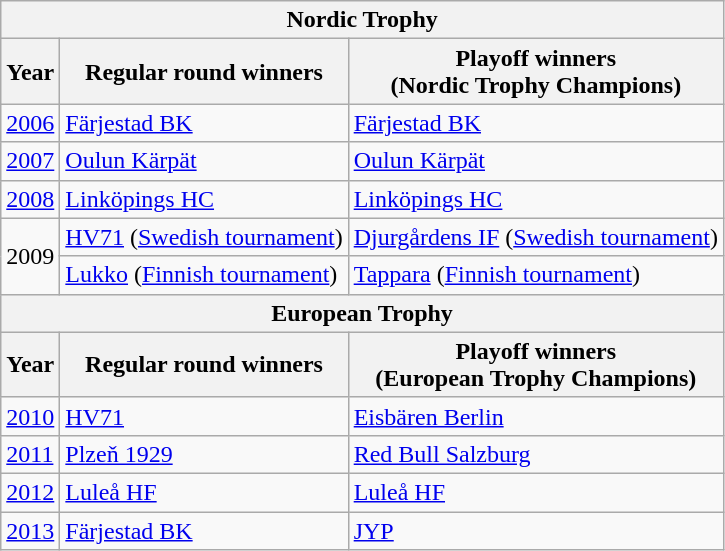<table class="wikitable">
<tr>
<th colspan=3>Nordic Trophy</th>
</tr>
<tr>
<th>Year</th>
<th>Regular round winners</th>
<th>Playoff winners<br>(Nordic Trophy Champions)</th>
</tr>
<tr>
<td><a href='#'>2006</a></td>
<td> <a href='#'>Färjestad BK</a></td>
<td> <a href='#'>Färjestad BK</a></td>
</tr>
<tr>
<td><a href='#'>2007</a></td>
<td> <a href='#'>Oulun Kärpät</a></td>
<td> <a href='#'>Oulun Kärpät</a></td>
</tr>
<tr>
<td><a href='#'>2008</a></td>
<td> <a href='#'>Linköpings HC</a></td>
<td> <a href='#'>Linköpings HC</a></td>
</tr>
<tr>
<td rowspan="2">2009</td>
<td> <a href='#'>HV71</a> (<a href='#'>Swedish tournament</a>)</td>
<td> <a href='#'>Djurgårdens IF</a> (<a href='#'>Swedish tournament</a>)</td>
</tr>
<tr>
<td> <a href='#'>Lukko</a> (<a href='#'>Finnish tournament</a>)</td>
<td> <a href='#'>Tappara</a> (<a href='#'>Finnish tournament</a>)</td>
</tr>
<tr>
<th colspan=3>European Trophy</th>
</tr>
<tr>
<th>Year</th>
<th>Regular round winners</th>
<th>Playoff winners<br>(European Trophy Champions)</th>
</tr>
<tr>
<td><a href='#'>2010</a></td>
<td> <a href='#'>HV71</a></td>
<td> <a href='#'>Eisbären Berlin</a></td>
</tr>
<tr>
<td><a href='#'>2011</a></td>
<td> <a href='#'>Plzeň 1929</a></td>
<td> <a href='#'>Red Bull Salzburg</a></td>
</tr>
<tr>
<td><a href='#'>2012</a></td>
<td> <a href='#'>Luleå HF</a></td>
<td> <a href='#'>Luleå HF</a></td>
</tr>
<tr>
<td><a href='#'>2013</a></td>
<td> <a href='#'>Färjestad BK</a></td>
<td> <a href='#'>JYP</a></td>
</tr>
</table>
